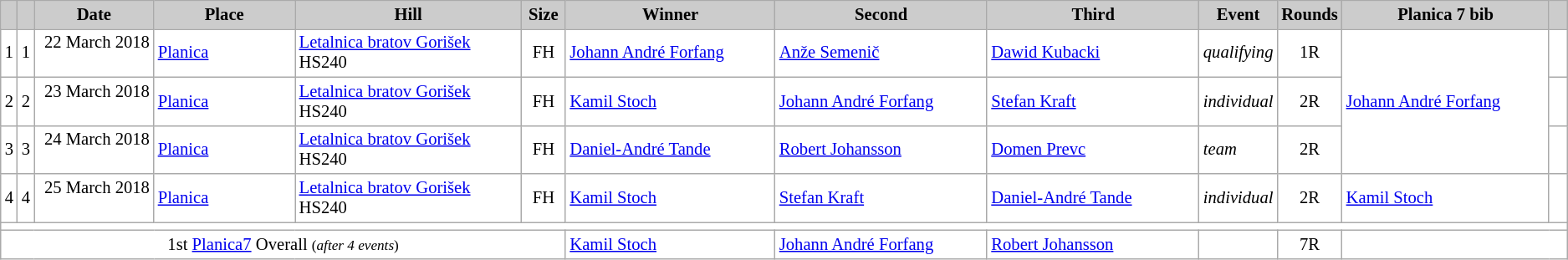<table class="wikitable plainrowheaders" style="background:#fff; font-size:86%; line-height:16px; border:grey solid 1px; border-collapse:collapse;">
<tr>
<th scope="col" style="background:#ccc; width=20 px;"></th>
<th scope="col" style="background:#ccc; width=20 px;"></th>
<th scope="col" style="background:#ccc; width:100px;">Date</th>
<th scope="col" style="background:#ccc; width:120px;">Place</th>
<th scope="col" style="background:#ccc; width:200px;">Hill</th>
<th scope="col" style="background:#ccc; width:30px;">Size</th>
<th scope="col" style="background:#ccc; width:185px;">Winner</th>
<th scope="col" style="background:#ccc; width:185px;">Second</th>
<th scope="col" style="background:#ccc; width:185px;">Third</th>
<th scope="col" style="background:#ccc; width=52px;">Event</th>
<th scope="col" style="background:#ccc; width=45px;">Rounds</th>
<th scope="col" style="background:#ccc; width:183px;">Planica 7 bib</th>
<th scope="col" style="background:#ccc; width:10px;"></th>
</tr>
<tr>
<td align=center>1</td>
<td align=center>1</td>
<td align=right>22 March 2018  </td>
<td> <a href='#'>Planica</a></td>
<td><a href='#'>Letalnica bratov Gorišek</a> HS240</td>
<td align=center>FH</td>
<td> <a href='#'>Johann André Forfang</a></td>
<td> <a href='#'>Anže Semenič</a></td>
<td> <a href='#'>Dawid Kubacki</a></td>
<td><em>qualifying</em></td>
<td align=center>1R</td>
<td rowspan=3> <a href='#'>Johann André Forfang</a></td>
<td></td>
</tr>
<tr>
<td align=center>2</td>
<td align=center>2</td>
<td align=right>23 March 2018  </td>
<td> <a href='#'>Planica</a></td>
<td><a href='#'>Letalnica bratov Gorišek</a> HS240</td>
<td align=center>FH</td>
<td> <a href='#'>Kamil Stoch</a></td>
<td> <a href='#'>Johann André Forfang</a></td>
<td> <a href='#'>Stefan Kraft</a></td>
<td><em>individual</em></td>
<td align=center>2R</td>
<td></td>
</tr>
<tr>
<td align=center>3</td>
<td align=center>3</td>
<td align=right>24 March 2018  </td>
<td> <a href='#'>Planica</a></td>
<td><a href='#'>Letalnica bratov Gorišek</a> HS240</td>
<td align=center>FH</td>
<td> <a href='#'>Daniel-André Tande</a></td>
<td> <a href='#'>Robert Johansson</a></td>
<td> <a href='#'>Domen Prevc</a></td>
<td><em>team</em></td>
<td align=center>2R</td>
<td></td>
</tr>
<tr>
<td align=center>4</td>
<td align=center>4</td>
<td align=right>25 March 2018  </td>
<td> <a href='#'>Planica</a></td>
<td><a href='#'>Letalnica bratov Gorišek</a> HS240</td>
<td align=center>FH</td>
<td> <a href='#'>Kamil Stoch</a></td>
<td> <a href='#'>Stefan Kraft</a></td>
<td> <a href='#'>Daniel-André Tande</a></td>
<td><em>individual</em></td>
<td align=center>2R</td>
<td> <a href='#'>Kamil Stoch</a></td>
<td></td>
</tr>
<tr>
<td colspan=13></td>
</tr>
<tr>
<td colspan=6 align=center>1st <a href='#'>Planica7</a> Overall <small>(<em>after 4 events</em>)</small></td>
<td> <a href='#'>Kamil Stoch</a></td>
<td> <a href='#'>Johann André Forfang</a></td>
<td> <a href='#'>Robert Johansson</a></td>
<td></td>
<td align=center>7R</td>
<td colspan=2></td>
</tr>
</table>
